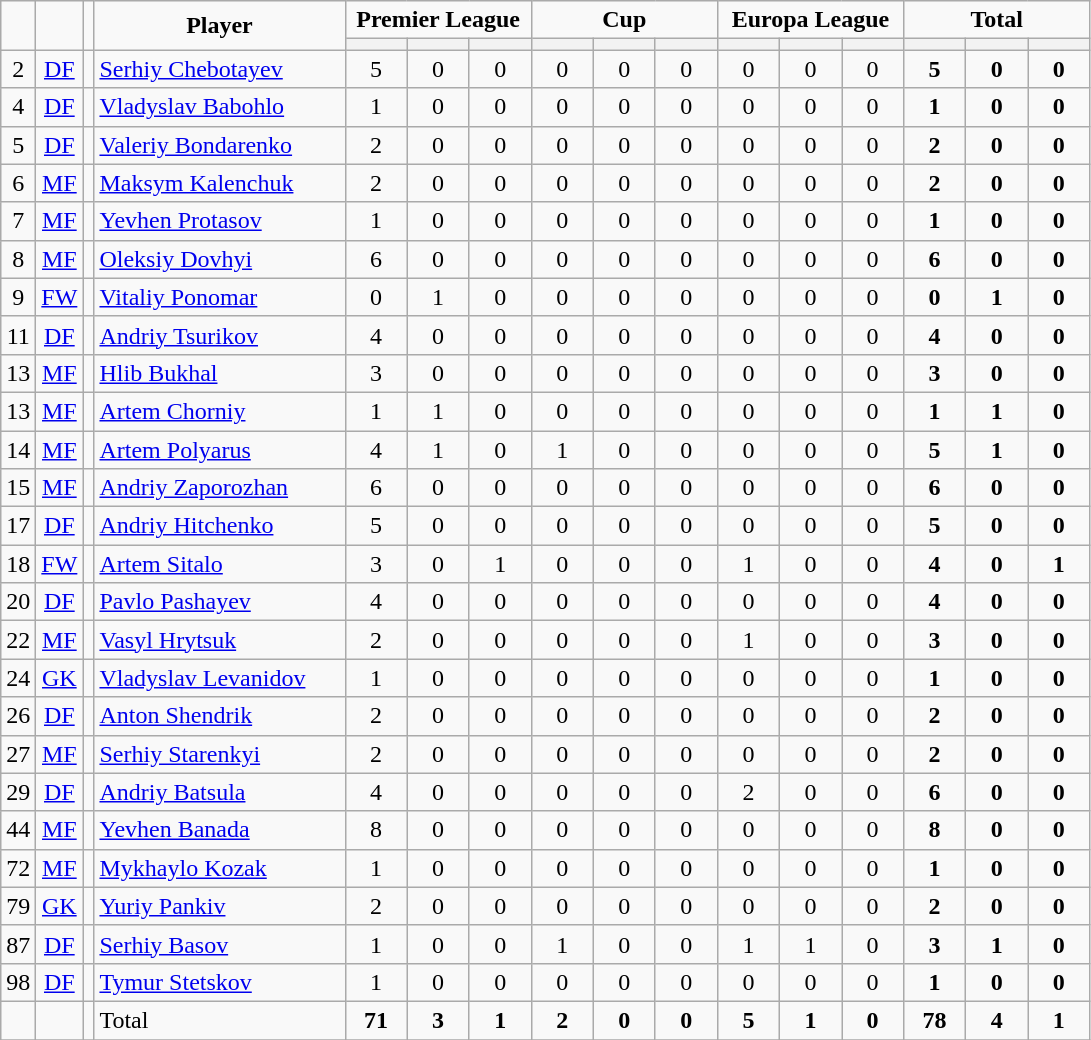<table class="wikitable" style="text-align:center;">
<tr>
<td rowspan="2" !width=15><strong></strong></td>
<td rowspan="2" !width=15><strong></strong></td>
<td rowspan="2" !width=15><strong></strong></td>
<td rowspan="2" ! style="width:160px;"><strong>Player</strong></td>
<td colspan="3"><strong>Premier League</strong></td>
<td colspan="3"><strong>Cup</strong></td>
<td colspan="3"><strong>Europa League</strong></td>
<td colspan="3"><strong>Total</strong></td>
</tr>
<tr>
<th width=34; background:#fe9;"></th>
<th width=34; background:#fe9;"></th>
<th width=34; background:#ff8888;"></th>
<th width=34; background:#fe9;"></th>
<th width=34; background:#fe9;"></th>
<th width=34; background:#ff8888;"></th>
<th width=34; background:#fe9;"></th>
<th width=34; background:#fe9;"></th>
<th width=34; background:#ff8888;"></th>
<th width=34; background:#fe9;"></th>
<th width=34; background:#fe9;"></th>
<th width=34; background:#ff8888;"></th>
</tr>
<tr>
<td>2</td>
<td><a href='#'>DF</a></td>
<td></td>
<td align=left><a href='#'>Serhiy Chebotayev</a></td>
<td>5</td>
<td>0</td>
<td>0</td>
<td>0</td>
<td>0</td>
<td>0</td>
<td>0</td>
<td>0</td>
<td>0</td>
<td><strong>5</strong></td>
<td><strong>0</strong></td>
<td><strong>0</strong></td>
</tr>
<tr>
<td>4</td>
<td><a href='#'>DF</a></td>
<td></td>
<td align=left><a href='#'>Vladyslav Babohlo</a></td>
<td>1</td>
<td>0</td>
<td>0</td>
<td>0</td>
<td>0</td>
<td>0</td>
<td>0</td>
<td>0</td>
<td>0</td>
<td><strong>1</strong></td>
<td><strong>0</strong></td>
<td><strong>0</strong></td>
</tr>
<tr>
<td>5</td>
<td><a href='#'>DF</a></td>
<td></td>
<td align=left><a href='#'>Valeriy Bondarenko</a></td>
<td>2</td>
<td>0</td>
<td>0</td>
<td>0</td>
<td>0</td>
<td>0</td>
<td>0</td>
<td>0</td>
<td>0</td>
<td><strong>2</strong></td>
<td><strong>0</strong></td>
<td><strong>0</strong></td>
</tr>
<tr>
<td>6</td>
<td><a href='#'>MF</a></td>
<td></td>
<td align=left><a href='#'>Maksym Kalenchuk</a></td>
<td>2</td>
<td>0</td>
<td>0</td>
<td>0</td>
<td>0</td>
<td>0</td>
<td>0</td>
<td>0</td>
<td>0</td>
<td><strong>2</strong></td>
<td><strong>0</strong></td>
<td><strong>0</strong></td>
</tr>
<tr>
<td>7</td>
<td><a href='#'>MF</a></td>
<td></td>
<td align=left><a href='#'>Yevhen Protasov</a></td>
<td>1</td>
<td>0</td>
<td>0</td>
<td>0</td>
<td>0</td>
<td>0</td>
<td>0</td>
<td>0</td>
<td>0</td>
<td><strong>1</strong></td>
<td><strong>0</strong></td>
<td><strong>0</strong></td>
</tr>
<tr>
<td>8</td>
<td><a href='#'>MF</a></td>
<td></td>
<td align=left><a href='#'>Oleksiy Dovhyi</a></td>
<td>6</td>
<td>0</td>
<td>0</td>
<td>0</td>
<td>0</td>
<td>0</td>
<td>0</td>
<td>0</td>
<td>0</td>
<td><strong>6</strong></td>
<td><strong>0</strong></td>
<td><strong>0</strong></td>
</tr>
<tr>
<td>9</td>
<td><a href='#'>FW</a></td>
<td></td>
<td align=left><a href='#'>Vitaliy Ponomar</a></td>
<td>0</td>
<td>1</td>
<td>0</td>
<td>0</td>
<td>0</td>
<td>0</td>
<td>0</td>
<td>0</td>
<td>0</td>
<td><strong>0</strong></td>
<td><strong>1</strong></td>
<td><strong>0</strong></td>
</tr>
<tr>
<td>11</td>
<td><a href='#'>DF</a></td>
<td></td>
<td align=left><a href='#'>Andriy Tsurikov</a></td>
<td>4</td>
<td>0</td>
<td>0</td>
<td>0</td>
<td>0</td>
<td>0</td>
<td>0</td>
<td>0</td>
<td>0</td>
<td><strong>4</strong></td>
<td><strong>0</strong></td>
<td><strong>0</strong></td>
</tr>
<tr>
<td>13</td>
<td><a href='#'>MF</a></td>
<td></td>
<td align=left><a href='#'>Hlib Bukhal</a></td>
<td>3</td>
<td>0</td>
<td>0</td>
<td>0</td>
<td>0</td>
<td>0</td>
<td>0</td>
<td>0</td>
<td>0</td>
<td><strong>3</strong></td>
<td><strong>0</strong></td>
<td><strong>0</strong></td>
</tr>
<tr>
<td>13</td>
<td><a href='#'>MF</a></td>
<td></td>
<td align=left><a href='#'>Artem Chorniy</a></td>
<td>1</td>
<td>1</td>
<td>0</td>
<td>0</td>
<td>0</td>
<td>0</td>
<td>0</td>
<td>0</td>
<td>0</td>
<td><strong>1</strong></td>
<td><strong>1</strong></td>
<td><strong>0</strong></td>
</tr>
<tr>
<td>14</td>
<td><a href='#'>MF</a></td>
<td></td>
<td align=left><a href='#'>Artem Polyarus</a></td>
<td>4</td>
<td>1</td>
<td>0</td>
<td>1</td>
<td>0</td>
<td>0</td>
<td>0</td>
<td>0</td>
<td>0</td>
<td><strong>5</strong></td>
<td><strong>1</strong></td>
<td><strong>0</strong></td>
</tr>
<tr>
<td>15</td>
<td><a href='#'>MF</a></td>
<td></td>
<td align=left><a href='#'>Andriy Zaporozhan</a></td>
<td>6</td>
<td>0</td>
<td>0</td>
<td>0</td>
<td>0</td>
<td>0</td>
<td>0</td>
<td>0</td>
<td>0</td>
<td><strong>6</strong></td>
<td><strong>0</strong></td>
<td><strong>0</strong></td>
</tr>
<tr>
<td>17</td>
<td><a href='#'>DF</a></td>
<td></td>
<td align=left><a href='#'>Andriy Hitchenko</a></td>
<td>5</td>
<td>0</td>
<td>0</td>
<td>0</td>
<td>0</td>
<td>0</td>
<td>0</td>
<td>0</td>
<td>0</td>
<td><strong>5</strong></td>
<td><strong>0</strong></td>
<td><strong>0</strong></td>
</tr>
<tr>
<td>18</td>
<td><a href='#'>FW</a></td>
<td></td>
<td align=left><a href='#'>Artem Sitalo</a></td>
<td>3</td>
<td>0</td>
<td>1</td>
<td>0</td>
<td>0</td>
<td>0</td>
<td>1</td>
<td>0</td>
<td>0</td>
<td><strong>4</strong></td>
<td><strong>0</strong></td>
<td><strong>1</strong></td>
</tr>
<tr>
<td>20</td>
<td><a href='#'>DF</a></td>
<td></td>
<td align=left><a href='#'>Pavlo Pashayev</a></td>
<td>4</td>
<td>0</td>
<td>0</td>
<td>0</td>
<td>0</td>
<td>0</td>
<td>0</td>
<td>0</td>
<td>0</td>
<td><strong>4</strong></td>
<td><strong>0</strong></td>
<td><strong>0</strong></td>
</tr>
<tr>
<td>22</td>
<td><a href='#'>MF</a></td>
<td></td>
<td align=left><a href='#'>Vasyl Hrytsuk</a></td>
<td>2</td>
<td>0</td>
<td>0</td>
<td>0</td>
<td>0</td>
<td>0</td>
<td>1</td>
<td>0</td>
<td>0</td>
<td><strong>3</strong></td>
<td><strong>0</strong></td>
<td><strong>0</strong></td>
</tr>
<tr>
<td>24</td>
<td><a href='#'>GK</a></td>
<td></td>
<td align=left><a href='#'>Vladyslav Levanidov</a></td>
<td>1</td>
<td>0</td>
<td>0</td>
<td>0</td>
<td>0</td>
<td>0</td>
<td>0</td>
<td>0</td>
<td>0</td>
<td><strong>1</strong></td>
<td><strong>0</strong></td>
<td><strong>0</strong></td>
</tr>
<tr>
<td>26</td>
<td><a href='#'>DF</a></td>
<td></td>
<td align=left><a href='#'>Anton Shendrik</a></td>
<td>2</td>
<td>0</td>
<td>0</td>
<td>0</td>
<td>0</td>
<td>0</td>
<td>0</td>
<td>0</td>
<td>0</td>
<td><strong>2</strong></td>
<td><strong>0</strong></td>
<td><strong>0</strong></td>
</tr>
<tr>
<td>27</td>
<td><a href='#'>MF</a></td>
<td></td>
<td align=left><a href='#'>Serhiy Starenkyi</a></td>
<td>2</td>
<td>0</td>
<td>0</td>
<td>0</td>
<td>0</td>
<td>0</td>
<td>0</td>
<td>0</td>
<td>0</td>
<td><strong>2</strong></td>
<td><strong>0</strong></td>
<td><strong>0</strong></td>
</tr>
<tr>
<td>29</td>
<td><a href='#'>DF</a></td>
<td></td>
<td align=left><a href='#'>Andriy Batsula</a></td>
<td>4</td>
<td>0</td>
<td>0</td>
<td>0</td>
<td>0</td>
<td>0</td>
<td>2</td>
<td>0</td>
<td>0</td>
<td><strong>6</strong></td>
<td><strong>0</strong></td>
<td><strong>0</strong></td>
</tr>
<tr>
<td>44</td>
<td><a href='#'>MF</a></td>
<td></td>
<td align=left><a href='#'>Yevhen Banada</a></td>
<td>8</td>
<td>0</td>
<td>0</td>
<td>0</td>
<td>0</td>
<td>0</td>
<td>0</td>
<td>0</td>
<td>0</td>
<td><strong>8</strong></td>
<td><strong>0</strong></td>
<td><strong>0</strong></td>
</tr>
<tr>
<td>72</td>
<td><a href='#'>MF</a></td>
<td></td>
<td align=left><a href='#'>Mykhaylo Kozak</a></td>
<td>1</td>
<td>0</td>
<td>0</td>
<td>0</td>
<td>0</td>
<td>0</td>
<td>0</td>
<td>0</td>
<td>0</td>
<td><strong>1</strong></td>
<td><strong>0</strong></td>
<td><strong>0</strong></td>
</tr>
<tr>
<td>79</td>
<td><a href='#'>GK</a></td>
<td></td>
<td align=left><a href='#'>Yuriy Pankiv</a></td>
<td>2</td>
<td>0</td>
<td>0</td>
<td>0</td>
<td>0</td>
<td>0</td>
<td>0</td>
<td>0</td>
<td>0</td>
<td><strong>2</strong></td>
<td><strong>0</strong></td>
<td><strong>0</strong></td>
</tr>
<tr>
<td>87</td>
<td><a href='#'>DF</a></td>
<td></td>
<td align=left><a href='#'>Serhiy Basov</a></td>
<td>1</td>
<td>0</td>
<td>0</td>
<td>1</td>
<td>0</td>
<td>0</td>
<td>1</td>
<td>1</td>
<td>0</td>
<td><strong>3</strong></td>
<td><strong>1</strong></td>
<td><strong>0</strong></td>
</tr>
<tr>
<td>98</td>
<td><a href='#'>DF</a></td>
<td></td>
<td align=left><a href='#'>Tymur Stetskov</a></td>
<td>1</td>
<td>0</td>
<td>0</td>
<td>0</td>
<td>0</td>
<td>0</td>
<td>0</td>
<td>0</td>
<td>0</td>
<td><strong>1</strong></td>
<td><strong>0</strong></td>
<td><strong>0</strong></td>
</tr>
<tr>
<td></td>
<td></td>
<td></td>
<td align=left>Total</td>
<td><strong>71</strong></td>
<td><strong>3</strong></td>
<td><strong>1</strong></td>
<td><strong>2</strong></td>
<td><strong>0</strong></td>
<td><strong>0</strong></td>
<td><strong>5</strong></td>
<td><strong>1</strong></td>
<td><strong>0</strong></td>
<td><strong>78</strong></td>
<td><strong>4</strong></td>
<td><strong>1</strong></td>
</tr>
<tr>
</tr>
</table>
